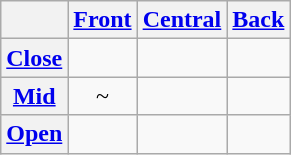<table class="wikitable" style="text-align: center;">
<tr>
<th></th>
<th><a href='#'>Front</a></th>
<th><a href='#'>Central</a></th>
<th><a href='#'>Back</a></th>
</tr>
<tr>
<th><a href='#'>Close</a></th>
<td></td>
<td></td>
<td></td>
</tr>
<tr>
<th><a href='#'>Mid</a></th>
<td> ~ </td>
<td></td>
<td></td>
</tr>
<tr>
<th><a href='#'>Open</a></th>
<td></td>
<td></td>
<td></td>
</tr>
</table>
